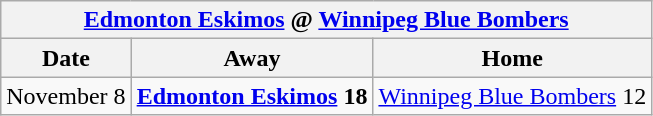<table class="wikitable">
<tr>
<th colspan=4><a href='#'>Edmonton Eskimos</a> @ <a href='#'>Winnipeg Blue Bombers</a></th>
</tr>
<tr>
<th>Date</th>
<th>Away</th>
<th>Home</th>
</tr>
<tr>
<td>November 8</td>
<td><strong><a href='#'>Edmonton Eskimos</a> 18</strong></td>
<td><a href='#'>Winnipeg Blue Bombers</a> 12</td>
</tr>
</table>
